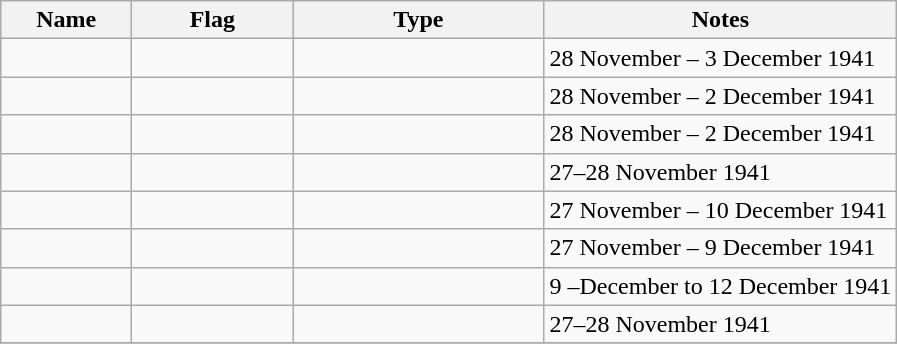<table class="wikitable sortable">
<tr>
<th scope="col" width="80px">Name</th>
<th scope="col" width="100px">Flag</th>
<th scope="col" width="160px">Type</th>
<th>Notes</th>
</tr>
<tr>
<td></td>
<td></td>
<td></td>
<td>28 November – 3 December 1941</td>
</tr>
<tr>
<td></td>
<td></td>
<td></td>
<td>28 November – 2 December 1941</td>
</tr>
<tr>
<td></td>
<td></td>
<td></td>
<td>28 November – 2 December 1941</td>
</tr>
<tr>
<td></td>
<td></td>
<td></td>
<td>27–28 November 1941</td>
</tr>
<tr>
<td></td>
<td></td>
<td></td>
<td>27 November – 10 December 1941</td>
</tr>
<tr>
<td></td>
<td></td>
<td></td>
<td>27 November – 9 December 1941</td>
</tr>
<tr>
<td></td>
<td></td>
<td></td>
<td>9 –December to 12 December 1941</td>
</tr>
<tr>
<td></td>
<td></td>
<td></td>
<td>27–28 November 1941</td>
</tr>
<tr>
</tr>
</table>
